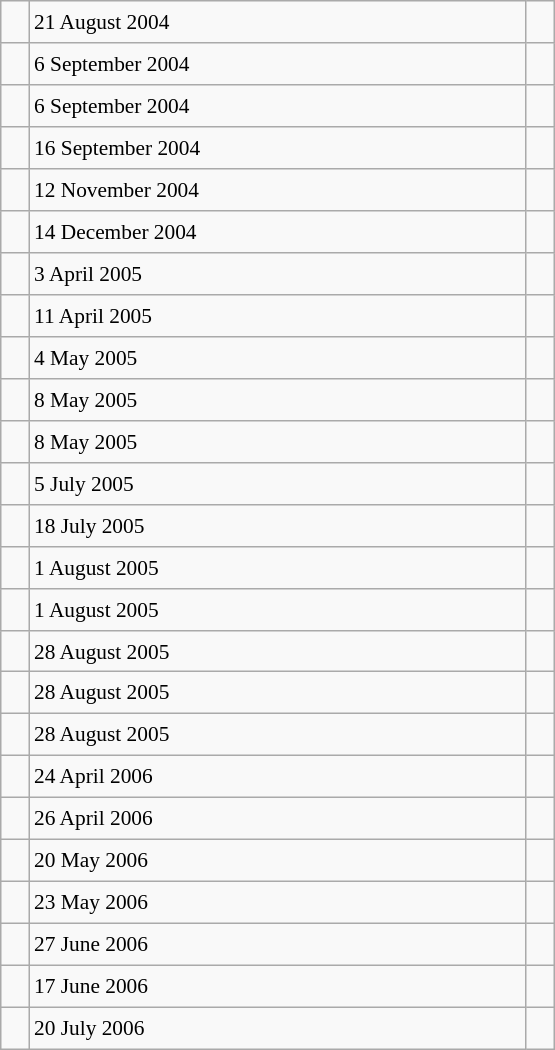<table class="wikitable" style="font-size: 89%; float: left; width: 26em; margin-right: 1em; height: 700px">
<tr>
<td></td>
<td>21 August 2004</td>
<td></td>
</tr>
<tr>
<td></td>
<td>6 September 2004</td>
<td></td>
</tr>
<tr>
<td></td>
<td>6 September 2004</td>
<td></td>
</tr>
<tr>
<td></td>
<td>16 September 2004</td>
<td></td>
</tr>
<tr>
<td></td>
<td>12 November 2004</td>
<td></td>
</tr>
<tr>
<td></td>
<td>14 December 2004</td>
<td></td>
</tr>
<tr>
<td></td>
<td>3 April 2005</td>
<td></td>
</tr>
<tr>
<td></td>
<td>11 April 2005</td>
<td></td>
</tr>
<tr>
<td></td>
<td>4 May 2005</td>
<td></td>
</tr>
<tr>
<td></td>
<td>8 May 2005</td>
<td></td>
</tr>
<tr>
<td></td>
<td>8 May 2005</td>
<td></td>
</tr>
<tr>
<td></td>
<td>5 July 2005</td>
<td></td>
</tr>
<tr>
<td></td>
<td>18 July 2005</td>
<td></td>
</tr>
<tr>
<td></td>
<td>1 August 2005</td>
<td></td>
</tr>
<tr>
<td></td>
<td>1 August 2005</td>
<td></td>
</tr>
<tr>
<td></td>
<td>28 August 2005</td>
<td></td>
</tr>
<tr>
<td></td>
<td>28 August 2005</td>
<td></td>
</tr>
<tr>
<td></td>
<td>28 August 2005</td>
<td></td>
</tr>
<tr>
<td></td>
<td>24 April 2006</td>
<td></td>
</tr>
<tr>
<td></td>
<td>26 April 2006</td>
<td></td>
</tr>
<tr>
<td></td>
<td>20 May 2006</td>
<td></td>
</tr>
<tr>
<td></td>
<td>23 May 2006</td>
<td></td>
</tr>
<tr>
<td></td>
<td>27 June 2006</td>
<td></td>
</tr>
<tr>
<td></td>
<td>17 June 2006</td>
<td></td>
</tr>
<tr>
<td></td>
<td>20 July 2006</td>
<td></td>
</tr>
</table>
